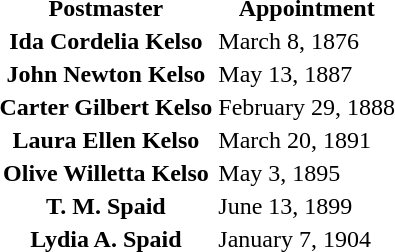<table>
<tr>
<th>Postmaster</th>
<th>Appointment</th>
</tr>
<tr>
<th>Ida Cordelia Kelso</th>
<td>March 8, 1876</td>
</tr>
<tr>
<th>John Newton Kelso</th>
<td>May 13, 1887</td>
</tr>
<tr>
<th>Carter Gilbert Kelso</th>
<td>February 29, 1888</td>
</tr>
<tr>
<th>Laura Ellen Kelso</th>
<td>March 20, 1891</td>
</tr>
<tr>
<th>Olive Willetta Kelso</th>
<td>May 3, 1895</td>
</tr>
<tr>
<th>T. M. Spaid</th>
<td>June 13, 1899</td>
</tr>
<tr>
<th>Lydia A. Spaid</th>
<td>January 7, 1904</td>
</tr>
</table>
